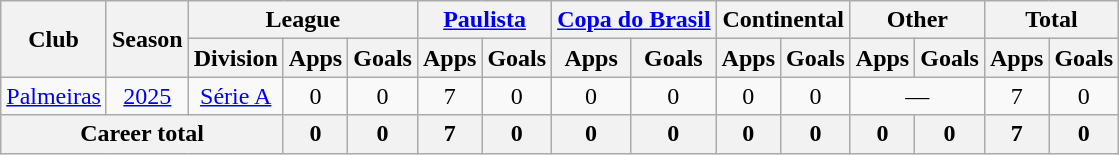<table class="wikitable" style="text-align: center;">
<tr>
<th rowspan="2">Club</th>
<th rowspan="2">Season</th>
<th colspan="3">League</th>
<th colspan="2"><a href='#'>Paulista</a></th>
<th colspan="2"><a href='#'>Copa do Brasil</a></th>
<th colspan="2">Continental</th>
<th colspan="2">Other</th>
<th colspan="2">Total</th>
</tr>
<tr>
<th>Division</th>
<th>Apps</th>
<th>Goals</th>
<th>Apps</th>
<th>Goals</th>
<th>Apps</th>
<th>Goals</th>
<th>Apps</th>
<th>Goals</th>
<th>Apps</th>
<th>Goals</th>
<th>Apps</th>
<th>Goals</th>
</tr>
<tr>
<td rowspan="1"><a href='#'>Palmeiras</a></td>
<td><a href='#'>2025</a></td>
<td rowspan="1"><a href='#'>Série A</a></td>
<td>0</td>
<td>0</td>
<td>7</td>
<td>0</td>
<td>0</td>
<td>0</td>
<td>0</td>
<td>0</td>
<td colspan="2">—</td>
<td>7</td>
<td>0</td>
</tr>
<tr>
<th colspan="3">Career total</th>
<th>0</th>
<th>0</th>
<th>7</th>
<th>0</th>
<th>0</th>
<th>0</th>
<th>0</th>
<th>0</th>
<th>0</th>
<th>0</th>
<th>7</th>
<th>0</th>
</tr>
</table>
